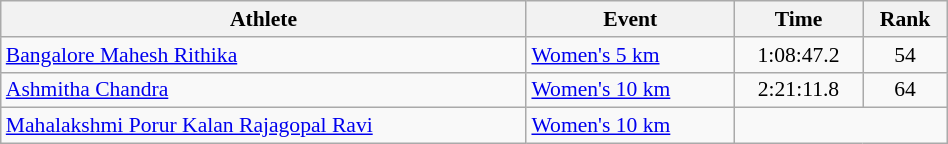<table class="wikitable" style="text-align:center; font-size:90%; width:50%;">
<tr>
<th>Athlete</th>
<th>Event</th>
<th>Time</th>
<th>Rank</th>
</tr>
<tr>
<td align=left><a href='#'>Bangalore Mahesh Rithika</a></td>
<td align=left><a href='#'>Women's 5 km</a></td>
<td>1:08:47.2</td>
<td>54</td>
</tr>
<tr>
<td align=left><a href='#'>Ashmitha Chandra</a></td>
<td align=left><a href='#'>Women's 10 km</a></td>
<td>2:21:11.8</td>
<td>64</td>
</tr>
<tr>
<td align=left><a href='#'>Mahalakshmi Porur Kalan Rajagopal Ravi</a></td>
<td align=left><a href='#'>Women's 10 km</a></td>
<td colspan=2></td>
</tr>
</table>
